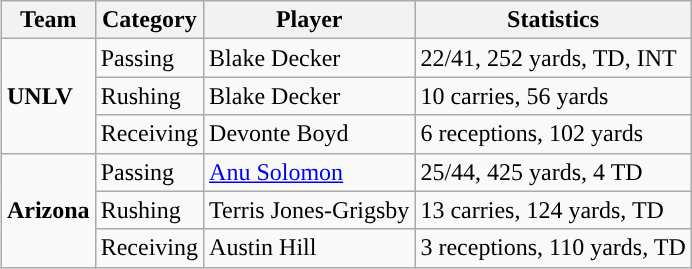<table class="wikitable" style="float: right;">
<tr>
<th>Team</th>
<th>Category</th>
<th>Player</th>
<th>Statistics</th>
</tr>
<tr>
<td rowspan=3><strong>UNLV</strong></td>
<td>Passing</td>
<td>Blake Decker</td>
<td>22/41, 252 yards, TD, INT</td>
</tr>
<tr>
<td>Rushing</td>
<td>Blake Decker</td>
<td>10 carries, 56 yards</td>
</tr>
<tr>
<td>Receiving</td>
<td>Devonte Boyd</td>
<td>6 receptions, 102 yards</td>
</tr>
<tr>
<td rowspan=3><strong>Arizona</strong></td>
<td>Passing</td>
<td><a href='#'>Anu Solomon</a></td>
<td>25/44, 425 yards, 4 TD</td>
</tr>
<tr>
<td>Rushing</td>
<td>Terris Jones-Grigsby</td>
<td>13 carries, 124 yards, TD</td>
</tr>
<tr>
<td>Receiving</td>
<td>Austin Hill</td>
<td>3 receptions, 110 yards, TD</td>
</tr>
</table>
